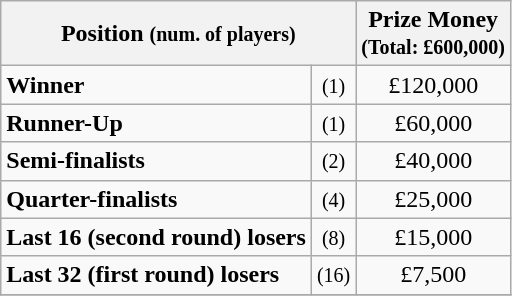<table class="wikitable">
<tr>
<th colspan=2>Position <small>(num. of players)</small></th>
<th>Prize Money<br><small>(Total: £600,000)</small></th>
</tr>
<tr>
<td><strong>Winner</strong></td>
<td align=center><small>(1)</small></td>
<td align=center>£120,000</td>
</tr>
<tr>
<td><strong>Runner-Up</strong></td>
<td align=center><small>(1)</small></td>
<td align=center>£60,000</td>
</tr>
<tr>
<td><strong>Semi-finalists</strong></td>
<td align=center><small>(2)</small></td>
<td align=center>£40,000</td>
</tr>
<tr>
<td><strong>Quarter-finalists</strong></td>
<td align=center><small>(4)</small></td>
<td align=center>£25,000</td>
</tr>
<tr>
<td><strong>Last 16 (second round) losers</strong></td>
<td align=center><small>(8)</small></td>
<td align=center>£15,000</td>
</tr>
<tr>
<td><strong>Last 32 (first round) losers</strong></td>
<td align=center><small>(16)</small></td>
<td align=center>£7,500</td>
</tr>
<tr>
</tr>
</table>
